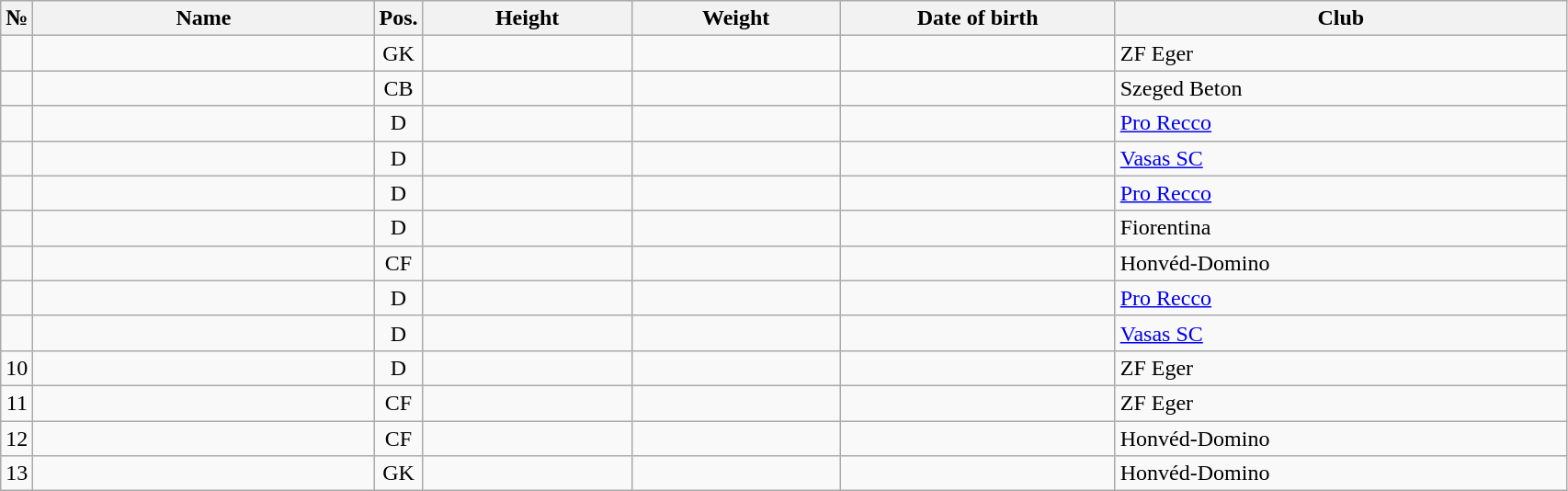<table class="wikitable sortable" style="font-size:100%; text-align:center;">
<tr>
<th>№</th>
<th style="width:15em;text-align:center;">Name</th>
<th>Pos.</th>
<th style="width:9em">Height</th>
<th style="width:9em">Weight</th>
<th style="width:12em">Date of birth</th>
<th style="width:20em">Club</th>
</tr>
<tr>
<td></td>
<td style="text-align:left;"></td>
<td>GK</td>
<td></td>
<td></td>
<td style="text-align:right;"></td>
<td style="text-align:left;"> ZF Eger</td>
</tr>
<tr>
<td></td>
<td style="text-align:left;"></td>
<td>CB</td>
<td></td>
<td></td>
<td style="text-align:right;"></td>
<td style="text-align:left;"> Szeged Beton</td>
</tr>
<tr>
<td></td>
<td style="text-align:left;"></td>
<td>D</td>
<td></td>
<td></td>
<td style="text-align:right;"></td>
<td style="text-align:left;"> <a href='#'>Pro Recco</a></td>
</tr>
<tr>
<td></td>
<td style="text-align:left;"></td>
<td>D</td>
<td></td>
<td></td>
<td style="text-align:right;"></td>
<td style="text-align:left;"> <a href='#'>Vasas SC</a></td>
</tr>
<tr>
<td></td>
<td style="text-align:left;"></td>
<td>D</td>
<td></td>
<td></td>
<td style="text-align:right;"></td>
<td style="text-align:left;"> <a href='#'>Pro Recco</a></td>
</tr>
<tr>
<td></td>
<td style="text-align:left;"></td>
<td>D</td>
<td></td>
<td></td>
<td style="text-align:right;"></td>
<td style="text-align:left;"> Fiorentina</td>
</tr>
<tr>
<td></td>
<td style="text-align:left;"></td>
<td>CF</td>
<td></td>
<td></td>
<td style="text-align:right;"></td>
<td style="text-align:left;">  Honvéd-Domino</td>
</tr>
<tr>
<td></td>
<td style="text-align:left;"></td>
<td>D</td>
<td></td>
<td></td>
<td style="text-align:right;"></td>
<td style="text-align:left;"> <a href='#'>Pro Recco</a></td>
</tr>
<tr>
<td></td>
<td style="text-align:left;"></td>
<td>D</td>
<td></td>
<td></td>
<td style="text-align:right;"></td>
<td style="text-align:left;"> <a href='#'>Vasas SC</a></td>
</tr>
<tr>
<td>10</td>
<td style="text-align:left;"></td>
<td>D</td>
<td></td>
<td></td>
<td style="text-align:right;"></td>
<td style="text-align:left;"> ZF Eger</td>
</tr>
<tr>
<td>11</td>
<td style="text-align:left;"></td>
<td>CF</td>
<td></td>
<td></td>
<td style="text-align:right;"></td>
<td style="text-align:left;"> ZF Eger</td>
</tr>
<tr>
<td>12</td>
<td style="text-align:left;"></td>
<td>CF</td>
<td></td>
<td></td>
<td style="text-align:right;"></td>
<td style="text-align:left;">  Honvéd-Domino</td>
</tr>
<tr>
<td>13</td>
<td style="text-align:left;"></td>
<td>GK</td>
<td></td>
<td></td>
<td style="text-align:right;"></td>
<td style="text-align:left;">  Honvéd-Domino</td>
</tr>
</table>
